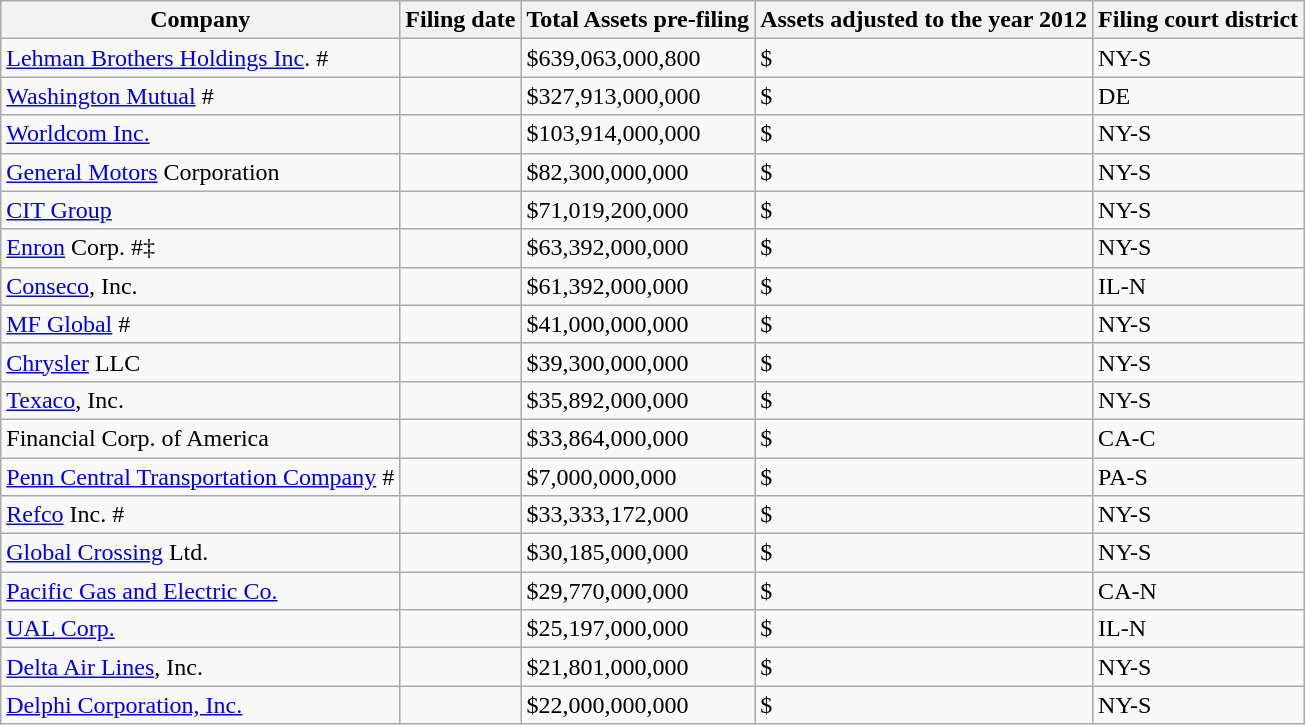<table class="wikitable sortable" border="1">
<tr>
<th>Company</th>
<th>Filing date</th>
<th>Total Assets pre-filing</th>
<th>Assets adjusted to the year 2012</th>
<th>Filing court district</th>
</tr>
<tr>
<td><a href='#'>Lehman Brothers Holdings Inc</a>. #</td>
<td></td>
<td>$639,063,000,800</td>
<td>$</td>
<td>NY-S</td>
</tr>
<tr>
<td><a href='#'>Washington Mutual</a> #</td>
<td></td>
<td>$327,913,000,000</td>
<td>$</td>
<td>DE</td>
</tr>
<tr>
<td><a href='#'>Worldcom Inc.</a></td>
<td></td>
<td>$103,914,000,000</td>
<td>$</td>
<td>NY-S</td>
</tr>
<tr>
<td><a href='#'>General Motors</a> Corporation</td>
<td></td>
<td>$82,300,000,000</td>
<td>$</td>
<td>NY-S</td>
</tr>
<tr>
<td><a href='#'>CIT Group</a></td>
<td></td>
<td>$71,019,200,000</td>
<td>$</td>
<td>NY-S</td>
</tr>
<tr>
<td><a href='#'>Enron</a> Corp. #‡</td>
<td></td>
<td>$63,392,000,000</td>
<td>$</td>
<td>NY-S</td>
</tr>
<tr>
<td><a href='#'>Conseco</a>, Inc.</td>
<td></td>
<td>$61,392,000,000</td>
<td>$</td>
<td>IL-N</td>
</tr>
<tr>
<td><a href='#'>MF Global</a> #</td>
<td></td>
<td>$41,000,000,000</td>
<td>$</td>
<td>NY-S</td>
</tr>
<tr>
<td><a href='#'>Chrysler</a> LLC</td>
<td></td>
<td>$39,300,000,000</td>
<td>$</td>
<td>NY-S</td>
</tr>
<tr>
<td><a href='#'>Texaco</a>, Inc.</td>
<td></td>
<td>$35,892,000,000</td>
<td>$</td>
<td>NY-S</td>
</tr>
<tr>
<td>Financial Corp. of America</td>
<td></td>
<td>$33,864,000,000</td>
<td>$</td>
<td>CA-C</td>
</tr>
<tr>
<td><a href='#'>Penn Central Transportation Company</a> #</td>
<td></td>
<td>$7,000,000,000</td>
<td>$</td>
<td>PA-S</td>
</tr>
<tr>
<td><a href='#'>Refco</a> Inc. #</td>
<td></td>
<td>$33,333,172,000</td>
<td>$</td>
<td>NY-S</td>
</tr>
<tr>
<td><a href='#'>Global Crossing</a> Ltd.</td>
<td></td>
<td>$30,185,000,000</td>
<td>$</td>
<td>NY-S</td>
</tr>
<tr>
<td><a href='#'>Pacific Gas and Electric Co.</a></td>
<td></td>
<td>$29,770,000,000</td>
<td>$</td>
<td>CA-N</td>
</tr>
<tr>
<td><a href='#'>UAL Corp.</a></td>
<td></td>
<td>$25,197,000,000</td>
<td>$</td>
<td>IL-N</td>
</tr>
<tr>
<td><a href='#'>Delta Air Lines</a>, Inc.</td>
<td></td>
<td>$21,801,000,000</td>
<td>$</td>
<td>NY-S</td>
</tr>
<tr>
<td><a href='#'>Delphi Corporation, Inc.</a></td>
<td></td>
<td>$22,000,000,000</td>
<td>$</td>
<td>NY-S</td>
</tr>
</table>
